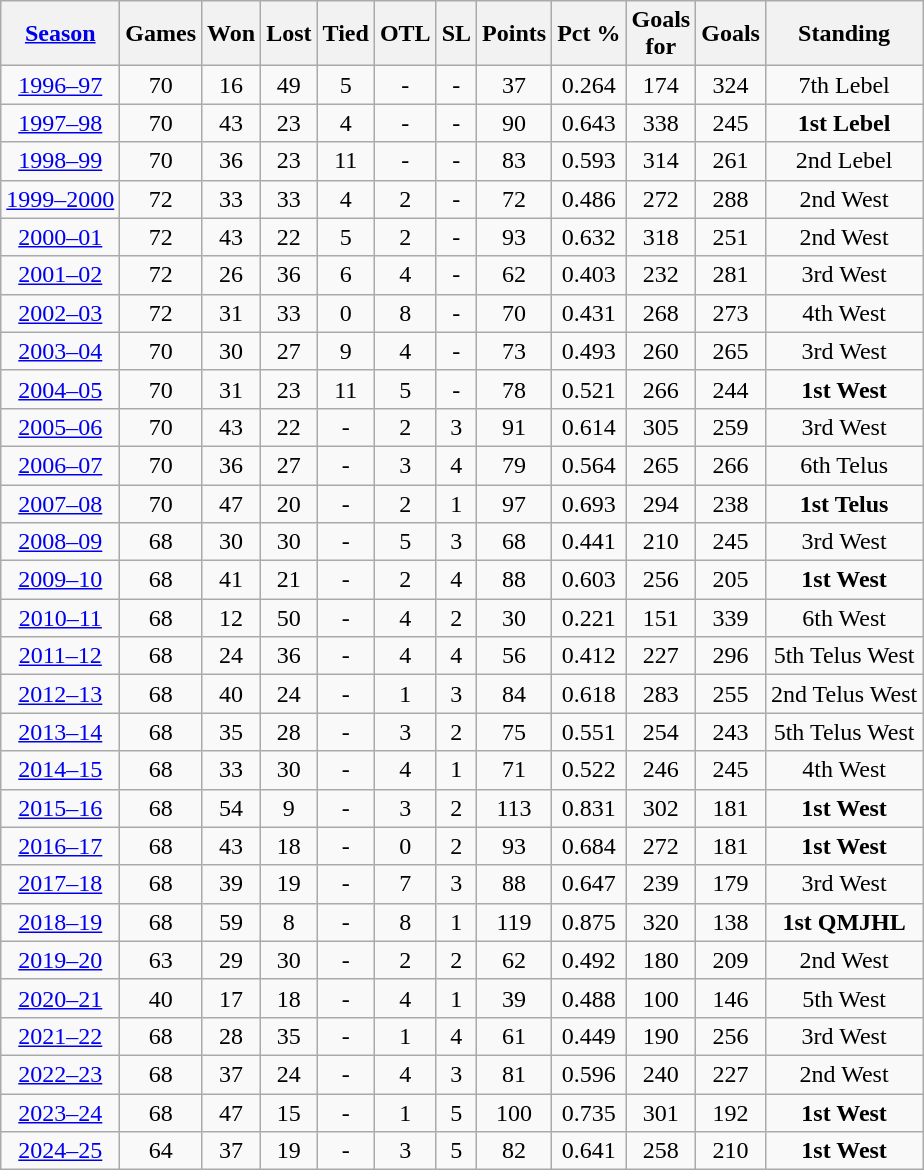<table class="wikitable" style="text-align: center">
<tr>
<th><a href='#'>Season</a></th>
<th>Games</th>
<th>Won</th>
<th>Lost</th>
<th>Tied</th>
<th>OTL</th>
<th>SL</th>
<th>Points</th>
<th>Pct %</th>
<th>Goals<br>for</th>
<th>Goals<br></th>
<th>Standing</th>
</tr>
<tr>
<td><a href='#'>1996–97</a></td>
<td>70</td>
<td>16</td>
<td>49</td>
<td>5</td>
<td>-</td>
<td>-</td>
<td>37</td>
<td>0.264</td>
<td>174</td>
<td>324</td>
<td>7th Lebel</td>
</tr>
<tr>
<td><a href='#'>1997–98</a></td>
<td>70</td>
<td>43</td>
<td>23</td>
<td>4</td>
<td>-</td>
<td>-</td>
<td>90</td>
<td>0.643</td>
<td>338</td>
<td>245</td>
<td><strong>1st Lebel</strong></td>
</tr>
<tr>
<td><a href='#'>1998–99</a></td>
<td>70</td>
<td>36</td>
<td>23</td>
<td>11</td>
<td>-</td>
<td>-</td>
<td>83</td>
<td>0.593</td>
<td>314</td>
<td>261</td>
<td>2nd Lebel</td>
</tr>
<tr>
<td><a href='#'>1999–2000</a></td>
<td>72</td>
<td>33</td>
<td>33</td>
<td>4</td>
<td>2</td>
<td>-</td>
<td>72</td>
<td>0.486</td>
<td>272</td>
<td>288</td>
<td>2nd West</td>
</tr>
<tr>
<td><a href='#'>2000–01</a></td>
<td>72</td>
<td>43</td>
<td>22</td>
<td>5</td>
<td>2</td>
<td>-</td>
<td>93</td>
<td>0.632</td>
<td>318</td>
<td>251</td>
<td>2nd West</td>
</tr>
<tr>
<td><a href='#'>2001–02</a></td>
<td>72</td>
<td>26</td>
<td>36</td>
<td>6</td>
<td>4</td>
<td>-</td>
<td>62</td>
<td>0.403</td>
<td>232</td>
<td>281</td>
<td>3rd West</td>
</tr>
<tr>
<td><a href='#'>2002–03</a></td>
<td>72</td>
<td>31</td>
<td>33</td>
<td>0</td>
<td>8</td>
<td>-</td>
<td>70</td>
<td>0.431</td>
<td>268</td>
<td>273</td>
<td>4th West</td>
</tr>
<tr>
<td><a href='#'>2003–04</a></td>
<td>70</td>
<td>30</td>
<td>27</td>
<td>9</td>
<td>4</td>
<td>-</td>
<td>73</td>
<td>0.493</td>
<td>260</td>
<td>265</td>
<td>3rd West</td>
</tr>
<tr>
<td><a href='#'>2004–05</a></td>
<td>70</td>
<td>31</td>
<td>23</td>
<td>11</td>
<td>5</td>
<td>-</td>
<td>78</td>
<td>0.521</td>
<td>266</td>
<td>244</td>
<td><strong>1st West</strong></td>
</tr>
<tr>
<td><a href='#'>2005–06</a></td>
<td>70</td>
<td>43</td>
<td>22</td>
<td>-</td>
<td>2</td>
<td>3</td>
<td>91</td>
<td>0.614</td>
<td>305</td>
<td>259</td>
<td>3rd West</td>
</tr>
<tr>
<td><a href='#'>2006–07</a></td>
<td>70</td>
<td>36</td>
<td>27</td>
<td>-</td>
<td>3</td>
<td>4</td>
<td>79</td>
<td>0.564</td>
<td>265</td>
<td>266</td>
<td>6th Telus</td>
</tr>
<tr>
<td><a href='#'>2007–08</a></td>
<td>70</td>
<td>47</td>
<td>20</td>
<td>-</td>
<td>2</td>
<td>1</td>
<td>97</td>
<td>0.693</td>
<td>294</td>
<td>238</td>
<td><strong>1st Telus</strong></td>
</tr>
<tr>
<td><a href='#'>2008–09</a></td>
<td>68</td>
<td>30</td>
<td>30</td>
<td>-</td>
<td>5</td>
<td>3</td>
<td>68</td>
<td>0.441</td>
<td>210</td>
<td>245</td>
<td>3rd West</td>
</tr>
<tr>
<td><a href='#'>2009–10</a></td>
<td>68</td>
<td>41</td>
<td>21</td>
<td>-</td>
<td>2</td>
<td>4</td>
<td>88</td>
<td>0.603</td>
<td>256</td>
<td>205</td>
<td><strong>1st West</strong></td>
</tr>
<tr>
<td><a href='#'>2010–11</a></td>
<td>68</td>
<td>12</td>
<td>50</td>
<td>-</td>
<td>4</td>
<td>2</td>
<td>30</td>
<td>0.221</td>
<td>151</td>
<td>339</td>
<td>6th West</td>
</tr>
<tr>
<td><a href='#'>2011–12</a></td>
<td>68</td>
<td>24</td>
<td>36</td>
<td>-</td>
<td>4</td>
<td>4</td>
<td>56</td>
<td>0.412</td>
<td>227</td>
<td>296</td>
<td>5th Telus West</td>
</tr>
<tr>
<td><a href='#'>2012–13</a></td>
<td>68</td>
<td>40</td>
<td>24</td>
<td>-</td>
<td>1</td>
<td>3</td>
<td>84</td>
<td>0.618</td>
<td>283</td>
<td>255</td>
<td>2nd Telus West</td>
</tr>
<tr>
<td><a href='#'>2013–14</a></td>
<td>68</td>
<td>35</td>
<td>28</td>
<td>-</td>
<td>3</td>
<td>2</td>
<td>75</td>
<td>0.551</td>
<td>254</td>
<td>243</td>
<td>5th Telus West</td>
</tr>
<tr>
<td><a href='#'>2014–15</a></td>
<td>68</td>
<td>33</td>
<td>30</td>
<td>-</td>
<td>4</td>
<td>1</td>
<td>71</td>
<td>0.522</td>
<td>246</td>
<td>245</td>
<td>4th West</td>
</tr>
<tr>
<td><a href='#'>2015–16</a></td>
<td>68</td>
<td>54</td>
<td>9</td>
<td>-</td>
<td>3</td>
<td>2</td>
<td>113</td>
<td>0.831</td>
<td>302</td>
<td>181</td>
<td><strong>1st West</strong></td>
</tr>
<tr>
<td><a href='#'>2016–17</a></td>
<td>68</td>
<td>43</td>
<td>18</td>
<td>-</td>
<td>0</td>
<td>2</td>
<td>93</td>
<td>0.684</td>
<td>272</td>
<td>181</td>
<td><strong>1st West</strong></td>
</tr>
<tr>
<td><a href='#'>2017–18</a></td>
<td>68</td>
<td>39</td>
<td>19</td>
<td>-</td>
<td>7</td>
<td>3</td>
<td>88</td>
<td>0.647</td>
<td>239</td>
<td>179</td>
<td>3rd West</td>
</tr>
<tr>
<td><a href='#'>2018–19</a></td>
<td>68</td>
<td>59</td>
<td>8</td>
<td>-</td>
<td>8</td>
<td>1</td>
<td>119</td>
<td>0.875</td>
<td>320</td>
<td>138</td>
<td><strong>1st QMJHL</strong></td>
</tr>
<tr>
<td><a href='#'>2019–20</a></td>
<td>63</td>
<td>29</td>
<td>30</td>
<td>-</td>
<td>2</td>
<td>2</td>
<td>62</td>
<td>0.492</td>
<td>180</td>
<td>209</td>
<td>2nd West</td>
</tr>
<tr>
<td><a href='#'>2020–21</a></td>
<td>40</td>
<td>17</td>
<td>18</td>
<td>-</td>
<td>4</td>
<td>1</td>
<td>39</td>
<td>0.488</td>
<td>100</td>
<td>146</td>
<td>5th West</td>
</tr>
<tr>
<td><a href='#'>2021–22</a></td>
<td>68</td>
<td>28</td>
<td>35</td>
<td>-</td>
<td>1</td>
<td>4</td>
<td>61</td>
<td>0.449</td>
<td>190</td>
<td>256</td>
<td>3rd West</td>
</tr>
<tr>
<td><a href='#'>2022–23</a></td>
<td>68</td>
<td>37</td>
<td>24</td>
<td>-</td>
<td>4</td>
<td>3</td>
<td>81</td>
<td>0.596</td>
<td>240</td>
<td>227</td>
<td>2nd West</td>
</tr>
<tr>
<td><a href='#'>2023–24</a></td>
<td>68</td>
<td>47</td>
<td>15</td>
<td>-</td>
<td>1</td>
<td>5</td>
<td>100</td>
<td>0.735</td>
<td>301</td>
<td>192</td>
<td><strong>1st West</strong></td>
</tr>
<tr>
<td><a href='#'>2024–25</a></td>
<td>64</td>
<td>37</td>
<td>19</td>
<td>-</td>
<td>3</td>
<td>5</td>
<td>82</td>
<td>0.641</td>
<td>258</td>
<td>210</td>
<td><strong>1st West</strong></td>
</tr>
</table>
